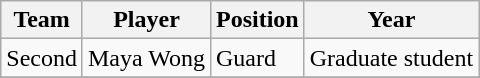<table class="wikitable" border="1">
<tr align=center>
<th style= >Team</th>
<th style= >Player</th>
<th style= >Position</th>
<th style= >Year</th>
</tr>
<tr>
<td>Second</td>
<td>Maya Wong</td>
<td>Guard</td>
<td>Graduate student</td>
</tr>
<tr>
</tr>
</table>
